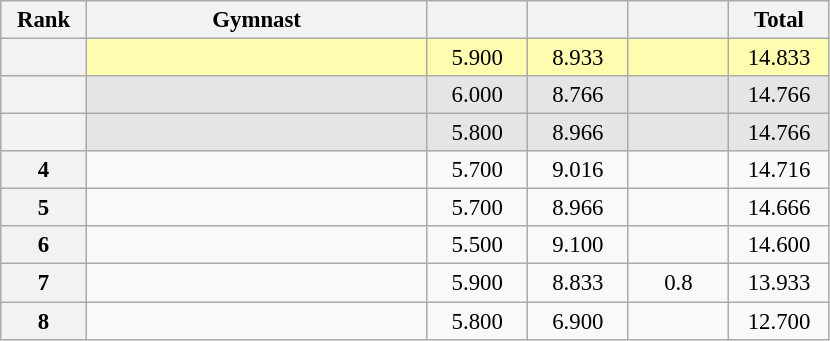<table class="wikitable sortable" style="text-align:center; font-size:95%">
<tr>
<th scope="col" style="width:50px;">Rank</th>
<th scope="col" style="width:220px;">Gymnast</th>
<th scope="col" style="width:60px;"></th>
<th scope="col" style="width:60px;"></th>
<th scope="col" style="width:60px;"></th>
<th scope="col" style="width:60px;">Total</th>
</tr>
<tr style="background:#fffcaf;">
<th scope=row style="text-align:center"></th>
<td style="text-align:left;"></td>
<td>5.900</td>
<td>8.933</td>
<td></td>
<td>14.833</td>
</tr>
<tr style="background:#e5e5e5;">
<th scope="row" style="text-align:center"></th>
<td style="text-align:left;"></td>
<td>6.000</td>
<td>8.766</td>
<td></td>
<td>14.766</td>
</tr>
<tr style="background:#e5e5e5;">
<th scope=row style="text-align:center"></th>
<td style="text-align:left;"></td>
<td>5.800</td>
<td>8.966</td>
<td></td>
<td>14.766</td>
</tr>
<tr>
<th scope=row style="text-align:center">4</th>
<td style="text-align:left;"></td>
<td>5.700</td>
<td>9.016</td>
<td></td>
<td>14.716</td>
</tr>
<tr>
<th scope=row style="text-align:center">5</th>
<td style="text-align:left;"></td>
<td>5.700</td>
<td>8.966</td>
<td></td>
<td>14.666</td>
</tr>
<tr>
<th scope=row style="text-align:center">6</th>
<td style="text-align:left;"></td>
<td>5.500</td>
<td>9.100</td>
<td></td>
<td>14.600</td>
</tr>
<tr>
<th scope=row style="text-align:center">7</th>
<td style="text-align:left;"></td>
<td>5.900</td>
<td>8.833</td>
<td>0.8</td>
<td>13.933</td>
</tr>
<tr>
<th scope=row style="text-align:center">8</th>
<td style="text-align:left;"></td>
<td>5.800</td>
<td>6.900</td>
<td></td>
<td>12.700</td>
</tr>
</table>
